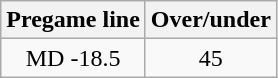<table class="wikitable">
<tr align="center">
<th style=>Pregame line</th>
<th style=>Over/under</th>
</tr>
<tr align="center">
<td>MD -18.5</td>
<td>45</td>
</tr>
</table>
